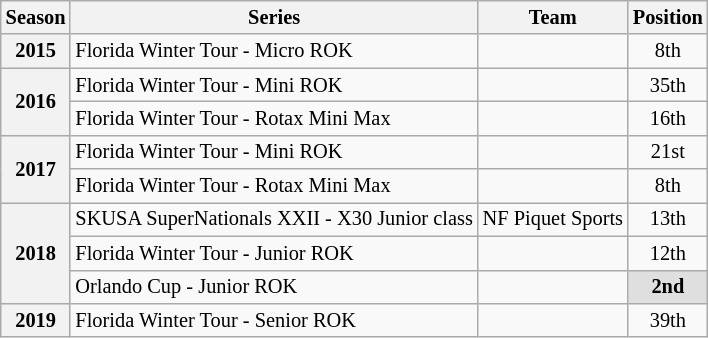<table class="wikitable" style="font-size: 85%; text-align:center">
<tr>
<th>Season</th>
<th>Series</th>
<th>Team</th>
<th>Position</th>
</tr>
<tr>
<th>2015</th>
<td align="left">Florida Winter Tour - Micro ROK</td>
<td align="left"></td>
<td>8th</td>
</tr>
<tr>
<th rowspan="2">2016</th>
<td align="left">Florida Winter Tour - Mini ROK</td>
<td align="left"></td>
<td>35th</td>
</tr>
<tr>
<td align="left">Florida Winter Tour - Rotax Mini Max</td>
<td align="left"></td>
<td>16th</td>
</tr>
<tr>
<th rowspan="2">2017</th>
<td align="left">Florida Winter Tour - Mini ROK</td>
<td align="left"></td>
<td>21st</td>
</tr>
<tr>
<td align="left">Florida Winter Tour - Rotax Mini Max</td>
<td align="left"></td>
<td>8th</td>
</tr>
<tr>
<th rowspan="3">2018</th>
<td align="left">SKUSA SuperNationals XXII - X30 Junior class</td>
<td align="left">NF Piquet Sports</td>
<td>13th</td>
</tr>
<tr>
<td align="left">Florida Winter Tour - Junior ROK</td>
<td align="left"></td>
<td>12th</td>
</tr>
<tr>
<td align="left">Orlando Cup - Junior ROK</td>
<td align="left"></td>
<td style="background:#DFDFDF"><strong>2nd</strong></td>
</tr>
<tr>
<th>2019</th>
<td align="left">Florida Winter Tour - Senior ROK</td>
<td align="left"></td>
<td>39th</td>
</tr>
</table>
